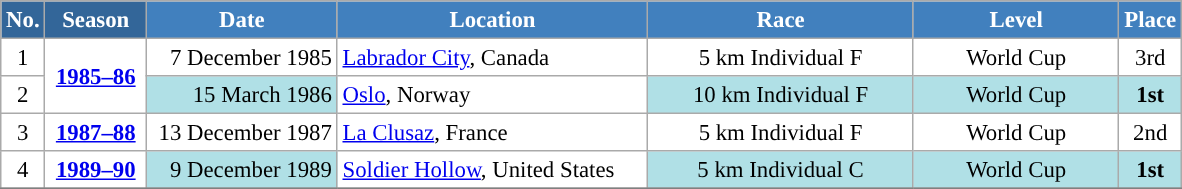<table class="wikitable sortable" style="font-size:95%; text-align:center; border:grey solid 1px; border-collapse:collapse; background:#ffffff;">
<tr style="background:#efefef;">
<th style="background-color:#369; color:white;">No.</th>
<th style="background-color:#369; color:white;">Season</th>
<th style="background-color:#4180be; color:white; width:120px;">Date</th>
<th style="background-color:#4180be; color:white; width:200px;">Location</th>
<th style="background-color:#4180be; color:white; width:170px;">Race</th>
<th style="background-color:#4180be; color:white; width:130px;">Level</th>
<th style="background-color:#4180be; color:white;">Place</th>
</tr>
<tr>
<td align=center>1</td>
<td rowspan=2 align=center><strong> <a href='#'>1985–86</a> </strong></td>
<td align=right>7 December 1985</td>
<td align=left> <a href='#'>Labrador City</a>, Canada</td>
<td>5 km Individual F</td>
<td>World Cup</td>
<td>3rd</td>
</tr>
<tr>
<td align=center>2</td>
<td bgcolor="#BOEOE6" align=right>15 March 1986</td>
<td align=left> <a href='#'>Oslo</a>, Norway</td>
<td bgcolor="#BOEOE6">10 km Individual F</td>
<td bgcolor="#BOEOE6">World Cup</td>
<td bgcolor="#BOEOE6"><strong>1st</strong></td>
</tr>
<tr>
<td align=center>3</td>
<td rowspan=1 align=center><strong> <a href='#'>1987–88</a> </strong></td>
<td align=right>13 December 1987</td>
<td align=left> <a href='#'>La Clusaz</a>, France</td>
<td>5 km Individual F</td>
<td>World Cup</td>
<td>2nd</td>
</tr>
<tr>
<td align=center>4</td>
<td rowspan=1 align=center><strong><a href='#'>1989–90</a></strong></td>
<td bgcolor="#BOEOE6" align=right>9 December 1989</td>
<td align=left> <a href='#'>Soldier Hollow</a>, United States</td>
<td bgcolor="#BOEOE6">5 km Individual C</td>
<td bgcolor="#BOEOE6">World Cup</td>
<td bgcolor="#BOEOE6"><strong>1st</strong></td>
</tr>
<tr>
</tr>
</table>
